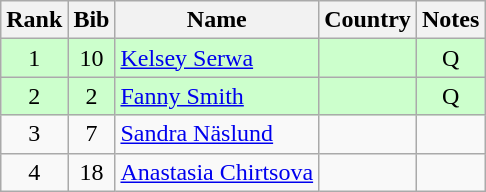<table class="wikitable" style="text-align:center;">
<tr>
<th>Rank</th>
<th>Bib</th>
<th>Name</th>
<th>Country</th>
<th>Notes</th>
</tr>
<tr bgcolor=ccffcc>
<td>1</td>
<td>10</td>
<td align=left><a href='#'>Kelsey Serwa</a></td>
<td align=left></td>
<td>Q</td>
</tr>
<tr bgcolor=ccffcc>
<td>2</td>
<td>2</td>
<td align=left><a href='#'>Fanny Smith</a></td>
<td align=left></td>
<td>Q</td>
</tr>
<tr>
<td>3</td>
<td>7</td>
<td align=left><a href='#'>Sandra Näslund</a></td>
<td align=left></td>
<td></td>
</tr>
<tr>
<td>4</td>
<td>18</td>
<td align=left><a href='#'>Anastasia Chirtsova</a></td>
<td align=left></td>
<td></td>
</tr>
</table>
